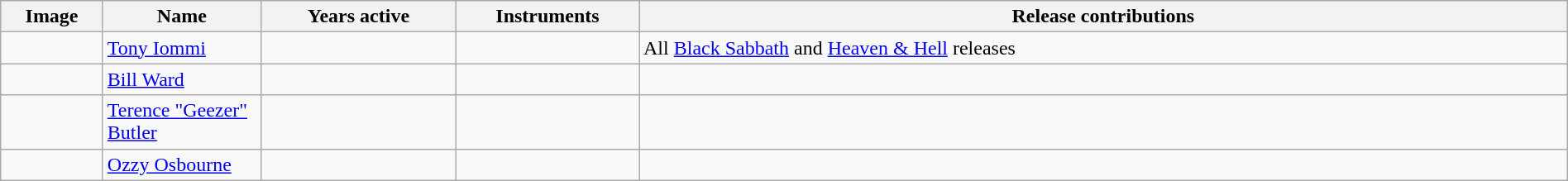<table class="wikitable" border="1" width="100%">
<tr>
<th width="75">Image</th>
<th width="120">Name</th>
<th width="150">Years active</th>
<th width="140">Instruments</th>
<th>Release contributions</th>
</tr>
<tr>
<td></td>
<td><a href='#'>Tony Iommi</a></td>
<td></td>
<td></td>
<td>All <a href='#'>Black Sabbath</a> and <a href='#'>Heaven & Hell</a> releases</td>
</tr>
<tr>
<td></td>
<td><a href='#'>Bill Ward</a></td>
<td></td>
<td></td>
<td></td>
</tr>
<tr>
<td></td>
<td><a href='#'>Terence "Geezer" Butler</a></td>
<td></td>
<td></td>
<td></td>
</tr>
<tr>
<td></td>
<td><a href='#'>Ozzy Osbourne</a></td>
<td></td>
<td></td>
<td></td>
</tr>
</table>
